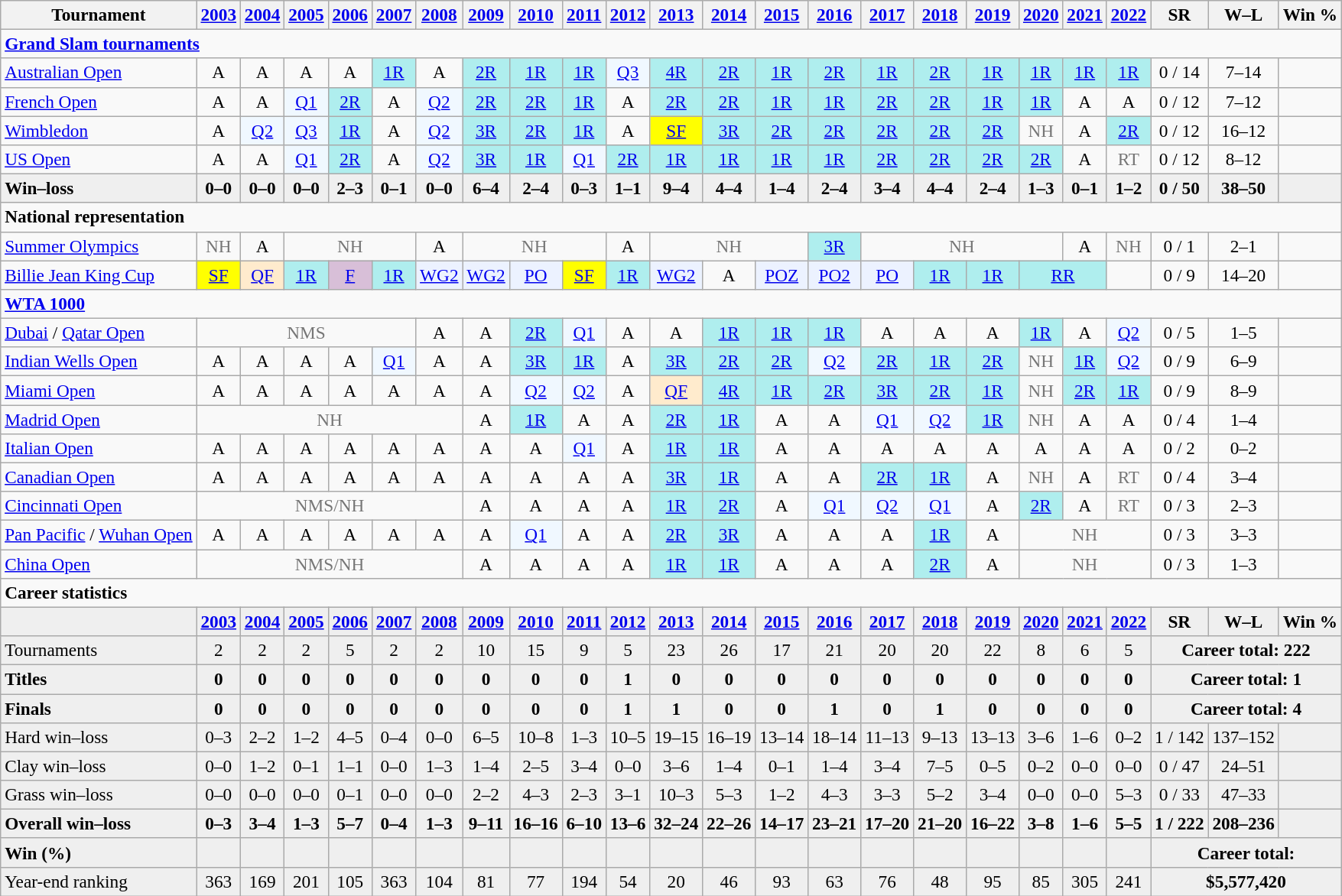<table class="wikitable nowrap" style="text-align:center;font-size:97%">
<tr>
<th>Tournament</th>
<th><a href='#'>2003</a></th>
<th><a href='#'>2004</a></th>
<th><a href='#'>2005</a></th>
<th><a href='#'>2006</a></th>
<th><a href='#'>2007</a></th>
<th><a href='#'>2008</a></th>
<th><a href='#'>2009</a></th>
<th><a href='#'>2010</a></th>
<th><a href='#'>2011</a></th>
<th><a href='#'>2012</a></th>
<th><a href='#'>2013</a></th>
<th><a href='#'>2014</a></th>
<th><a href='#'>2015</a></th>
<th><a href='#'>2016</a></th>
<th><a href='#'>2017</a></th>
<th><a href='#'>2018</a></th>
<th><a href='#'>2019</a></th>
<th><a href='#'>2020</a></th>
<th><a href='#'>2021</a></th>
<th><a href='#'>2022</a></th>
<th>SR</th>
<th>W–L</th>
<th>Win %</th>
</tr>
<tr>
<td colspan="24" style="text-align:left"><strong><a href='#'>Grand Slam tournaments</a></strong></td>
</tr>
<tr>
<td align="left"><a href='#'>Australian Open</a></td>
<td>A</td>
<td>A</td>
<td>A</td>
<td>A</td>
<td bgcolor="afeeee"><a href='#'>1R</a></td>
<td>A</td>
<td bgcolor="afeeee"><a href='#'>2R</a></td>
<td bgcolor="afeeee"><a href='#'>1R</a></td>
<td bgcolor="afeeee"><a href='#'>1R</a></td>
<td bgcolor="f0f8ff"><a href='#'>Q3</a></td>
<td bgcolor="afeeee"><a href='#'>4R</a></td>
<td bgcolor="afeeee"><a href='#'>2R</a></td>
<td bgcolor="afeeee"><a href='#'>1R</a></td>
<td bgcolor="afeeee"><a href='#'>2R</a></td>
<td bgcolor="afeeee"><a href='#'>1R</a></td>
<td bgcolor="afeeee"><a href='#'>2R</a></td>
<td bgcolor="afeeee"><a href='#'>1R</a></td>
<td bgcolor="afeeee"><a href='#'>1R</a></td>
<td bgcolor="afeeee"><a href='#'>1R</a></td>
<td bgcolor="afeeee"><a href='#'>1R</a></td>
<td>0 / 14</td>
<td>7–14</td>
<td></td>
</tr>
<tr>
<td align="left"><a href='#'>French Open</a></td>
<td>A</td>
<td>A</td>
<td bgcolor="f0f8ff"><a href='#'>Q1</a></td>
<td bgcolor="afeeee"><a href='#'>2R</a></td>
<td>A</td>
<td bgcolor="f0f8ff"><a href='#'>Q2</a></td>
<td bgcolor="afeeee"><a href='#'>2R</a></td>
<td bgcolor="afeeee"><a href='#'>2R</a></td>
<td bgcolor="afeeee"><a href='#'>1R</a></td>
<td>A</td>
<td bgcolor="afeeee"><a href='#'>2R</a></td>
<td bgcolor="afeeee"><a href='#'>2R</a></td>
<td bgcolor="afeeee"><a href='#'>1R</a></td>
<td bgcolor="afeeee"><a href='#'>1R</a></td>
<td bgcolor="afeeee"><a href='#'>2R</a></td>
<td bgcolor="afeeee"><a href='#'>2R</a></td>
<td bgcolor="afeeee"><a href='#'>1R</a></td>
<td bgcolor="afeeee"><a href='#'>1R</a></td>
<td>A</td>
<td>A</td>
<td>0 / 12</td>
<td>7–12</td>
<td></td>
</tr>
<tr>
<td align="left"><a href='#'>Wimbledon</a></td>
<td>A</td>
<td bgcolor="f0f8ff"><a href='#'>Q2</a></td>
<td bgcolor="f0f8ff"><a href='#'>Q3</a></td>
<td bgcolor="afeeee"><a href='#'>1R</a></td>
<td>A</td>
<td bgcolor="f0f8ff"><a href='#'>Q2</a></td>
<td bgcolor="afeeee"><a href='#'>3R</a></td>
<td bgcolor="afeeee"><a href='#'>2R</a></td>
<td bgcolor="afeeee"><a href='#'>1R</a></td>
<td>A</td>
<td style="background:yellow"><a href='#'>SF</a></td>
<td bgcolor="afeeee"><a href='#'>3R</a></td>
<td bgcolor="afeeee"><a href='#'>2R</a></td>
<td bgcolor="afeeee"><a href='#'>2R</a></td>
<td bgcolor="afeeee"><a href='#'>2R</a></td>
<td bgcolor="afeeee"><a href='#'>2R</a></td>
<td bgcolor="afeeee"><a href='#'>2R</a></td>
<td style="color:#767676">NH</td>
<td>A</td>
<td bgcolor=afeeee><a href='#'>2R</a></td>
<td>0 / 12</td>
<td>16–12</td>
<td></td>
</tr>
<tr>
<td align="left"><a href='#'>US Open</a></td>
<td>A</td>
<td>A</td>
<td bgcolor="f0f8ff"><a href='#'>Q1</a></td>
<td bgcolor="afeeee"><a href='#'>2R</a></td>
<td>A</td>
<td bgcolor="f0f8ff"><a href='#'>Q2</a></td>
<td bgcolor="afeeee"><a href='#'>3R</a></td>
<td bgcolor="afeeee"><a href='#'>1R</a></td>
<td bgcolor="f0f8ff"><a href='#'>Q1</a></td>
<td bgcolor="afeeee"><a href='#'>2R</a></td>
<td bgcolor="afeeee"><a href='#'>1R</a></td>
<td bgcolor="afeeee"><a href='#'>1R</a></td>
<td bgcolor="afeeee"><a href='#'>1R</a></td>
<td bgcolor="afeeee"><a href='#'>1R</a></td>
<td bgcolor="afeeee"><a href='#'>2R</a></td>
<td bgcolor="afeeee"><a href='#'>2R</a></td>
<td bgcolor="afeeee"><a href='#'>2R</a></td>
<td bgcolor="afeeee"><a href='#'>2R</a></td>
<td>A</td>
<td style=color:#767676>RT</td>
<td>0 / 12</td>
<td>8–12</td>
<td></td>
</tr>
<tr style="font-weight:bold;background:#efefef">
<td style="text-align:left">Win–loss</td>
<td>0–0</td>
<td>0–0</td>
<td>0–0</td>
<td>2–3</td>
<td>0–1</td>
<td>0–0</td>
<td>6–4</td>
<td>2–4</td>
<td>0–3</td>
<td>1–1</td>
<td>9–4</td>
<td>4–4</td>
<td>1–4</td>
<td>2–4</td>
<td>3–4</td>
<td>4–4</td>
<td>2–4</td>
<td>1–3</td>
<td>0–1</td>
<td>1–2</td>
<td>0 / 50</td>
<td>38–50</td>
<td></td>
</tr>
<tr>
<td colspan="24" align="left"><strong>National representation</strong></td>
</tr>
<tr>
<td align="left"><a href='#'>Summer Olympics</a></td>
<td style="color:#767676">NH</td>
<td>A</td>
<td colspan="3" style="color:#767676">NH</td>
<td>A</td>
<td colspan="3" style="color:#767676">NH</td>
<td>A</td>
<td colspan="3" style="color:#767676">NH</td>
<td bgcolor="afeeee"><a href='#'>3R</a></td>
<td colspan="4" style="color:#767676">NH</td>
<td>A</td>
<td style=color:#767676>NH</td>
<td>0 / 1</td>
<td>2–1</td>
<td></td>
</tr>
<tr>
<td align="left"><a href='#'>Billie Jean King Cup</a></td>
<td bgcolor="yellow"><a href='#'>SF</a></td>
<td bgcolor="ffebcd"><a href='#'>QF</a></td>
<td bgcolor="afeeee"><a href='#'>1R</a></td>
<td bgcolor="thistle"><a href='#'>F</a></td>
<td bgcolor="afeeee"><a href='#'>1R</a></td>
<td bgcolor="ecf2ff"><a href='#'>WG2</a></td>
<td bgcolor="ecf2ff"><a href='#'>WG2</a></td>
<td bgcolor="ecf2ff"><a href='#'>PO</a></td>
<td bgcolor="yellow"><a href='#'>SF</a></td>
<td bgcolor="afeeee"><a href='#'>1R</a></td>
<td bgcolor="ecf2ff"><a href='#'>WG2</a></td>
<td>A</td>
<td bgcolor="ecf2ff"><a href='#'>POZ</a></td>
<td bgcolor="ecf2ff"><a href='#'>PO2</a></td>
<td bgcolor="ecf2ff"><a href='#'>PO</a></td>
<td bgcolor="afeeee"><a href='#'>1R</a></td>
<td bgcolor="afeeee"><a href='#'>1R</a></td>
<td colspan="2" style="background:#afeeee"><a href='#'>RR</a></td>
<td></td>
<td>0 / 9</td>
<td>14–20</td>
<td></td>
</tr>
<tr>
<td colspan="24" align="left"><strong><a href='#'>WTA 1000</a></strong></td>
</tr>
<tr>
<td align="left"><a href='#'>Dubai</a> / <a href='#'>Qatar Open</a></td>
<td colspan="5" style="color:#767676">NMS</td>
<td>A</td>
<td>A</td>
<td bgcolor="afeeee"><a href='#'>2R</a></td>
<td bgcolor="f0f8ff"><a href='#'>Q1</a></td>
<td>A</td>
<td>A</td>
<td bgcolor="afeeee"><a href='#'>1R</a></td>
<td bgcolor="afeeee"><a href='#'>1R</a></td>
<td bgcolor="afeeee"><a href='#'>1R</a></td>
<td>A</td>
<td>A</td>
<td>A</td>
<td bgcolor="afeeee"><a href='#'>1R</a></td>
<td>A</td>
<td bgcolor="f0f8ff"><a href='#'>Q2</a></td>
<td>0 / 5</td>
<td>1–5</td>
<td></td>
</tr>
<tr>
<td style="text-align:left"><a href='#'>Indian Wells Open</a></td>
<td>A</td>
<td>A</td>
<td>A</td>
<td>A</td>
<td bgcolor="f0f8ff"><a href='#'>Q1</a></td>
<td>A</td>
<td>A</td>
<td bgcolor="afeeee"><a href='#'>3R</a></td>
<td bgcolor="afeeee"><a href='#'>1R</a></td>
<td>A</td>
<td bgcolor="afeeee"><a href='#'>3R</a></td>
<td bgcolor="afeeee"><a href='#'>2R</a></td>
<td bgcolor="afeeee"><a href='#'>2R</a></td>
<td bgcolor="f0f8ff"><a href='#'>Q2</a></td>
<td bgcolor="afeeee"><a href='#'>2R</a></td>
<td bgcolor="afeeee"><a href='#'>1R</a></td>
<td bgcolor="afeeee"><a href='#'>2R</a></td>
<td style="color:#767676">NH</td>
<td bgcolor="afeeee"><a href='#'>1R</a></td>
<td bgcolor="f0f8ff"><a href='#'>Q2</a></td>
<td>0 / 9</td>
<td>6–9</td>
<td></td>
</tr>
<tr>
<td style="text-align:left"><a href='#'>Miami Open</a></td>
<td>A</td>
<td>A</td>
<td>A</td>
<td>A</td>
<td>A</td>
<td>A</td>
<td>A</td>
<td bgcolor="f0f8ff"><a href='#'>Q2</a></td>
<td bgcolor="f0f8ff"><a href='#'>Q2</a></td>
<td>A</td>
<td bgcolor="ffebcd"><a href='#'>QF</a></td>
<td bgcolor="afeeee"><a href='#'>4R</a></td>
<td bgcolor="afeeee"><a href='#'>1R</a></td>
<td bgcolor="afeeee"><a href='#'>2R</a></td>
<td bgcolor="afeeee"><a href='#'>3R</a></td>
<td bgcolor="afeeee"><a href='#'>2R</a></td>
<td bgcolor="afeeee"><a href='#'>1R</a></td>
<td style="color:#767676">NH</td>
<td bgcolor="afeeee"><a href='#'>2R</a></td>
<td bgcolor="afeeee"><a href='#'>1R</a></td>
<td>0 / 9</td>
<td>8–9</td>
<td></td>
</tr>
<tr>
<td style="text-align:left"><a href='#'>Madrid Open</a></td>
<td colspan="6" style="color:#767676">NH</td>
<td>A</td>
<td bgcolor="afeeee"><a href='#'>1R</a></td>
<td>A</td>
<td>A</td>
<td bgcolor="afeeee"><a href='#'>2R</a></td>
<td bgcolor="afeeee"><a href='#'>1R</a></td>
<td>A</td>
<td>A</td>
<td bgcolor="f0f8ff"><a href='#'>Q1</a></td>
<td bgcolor="f0f8ff"><a href='#'>Q2</a></td>
<td bgcolor="afeeee"><a href='#'>1R</a></td>
<td style="color:#767676">NH</td>
<td>A</td>
<td>A</td>
<td>0 / 4</td>
<td>1–4</td>
<td></td>
</tr>
<tr>
<td align="left"><a href='#'>Italian Open</a></td>
<td>A</td>
<td>A</td>
<td>A</td>
<td>A</td>
<td>A</td>
<td>A</td>
<td>A</td>
<td>A</td>
<td bgcolor="f0f8ff"><a href='#'>Q1</a></td>
<td>A</td>
<td bgcolor="afeeee"><a href='#'>1R</a></td>
<td bgcolor="afeeee"><a href='#'>1R</a></td>
<td>A</td>
<td>A</td>
<td>A</td>
<td>A</td>
<td>A</td>
<td>A</td>
<td>A</td>
<td>A</td>
<td>0 / 2</td>
<td>0–2</td>
<td></td>
</tr>
<tr>
<td align="left"><a href='#'>Canadian Open</a></td>
<td>A</td>
<td>A</td>
<td>A</td>
<td>A</td>
<td>A</td>
<td>A</td>
<td>A</td>
<td>A</td>
<td>A</td>
<td>A</td>
<td bgcolor="afeeee"><a href='#'>3R</a></td>
<td bgcolor="afeeee"><a href='#'>1R</a></td>
<td>A</td>
<td>A</td>
<td bgcolor="afeeee"><a href='#'>2R</a></td>
<td bgcolor="afeeee"><a href='#'>1R</a></td>
<td>A</td>
<td style="color:#767676">NH</td>
<td>A</td>
<td style=color:#767676>RT</td>
<td>0 / 4</td>
<td>3–4</td>
<td></td>
</tr>
<tr>
<td align="left"><a href='#'>Cincinnati Open</a></td>
<td colspan="6" style="color:#767676">NMS/NH</td>
<td>A</td>
<td>A</td>
<td>A</td>
<td>A</td>
<td bgcolor="afeeee"><a href='#'>1R</a></td>
<td bgcolor="afeeee"><a href='#'>2R</a></td>
<td>A</td>
<td bgcolor="f0f8ff"><a href='#'>Q1</a></td>
<td bgcolor="f0f8ff"><a href='#'>Q2</a></td>
<td bgcolor="f0f8ff"><a href='#'>Q1</a></td>
<td>A</td>
<td bgcolor="afeeee"><a href='#'>2R</a></td>
<td>A</td>
<td style=color:#767676>RT</td>
<td>0 / 3</td>
<td>2–3</td>
<td></td>
</tr>
<tr>
<td align="left"><a href='#'>Pan Pacific</a> / <a href='#'>Wuhan Open</a></td>
<td>A</td>
<td>A</td>
<td>A</td>
<td>A</td>
<td>A</td>
<td>A</td>
<td>A</td>
<td bgcolor="f0f8ff"><a href='#'>Q1</a></td>
<td>A</td>
<td>A</td>
<td bgcolor="afeeee"><a href='#'>2R</a></td>
<td bgcolor="afeeee"><a href='#'>3R</a></td>
<td>A</td>
<td>A</td>
<td>A</td>
<td bgcolor="afeeee"><a href='#'>1R</a></td>
<td>A</td>
<td colspan="3" style="color:#767676">NH</td>
<td>0 / 3</td>
<td>3–3</td>
<td></td>
</tr>
<tr>
<td style="text-align:left"><a href='#'>China Open</a></td>
<td colspan="6" style="color:#767676">NMS/NH</td>
<td>A</td>
<td>A</td>
<td>A</td>
<td>A</td>
<td bgcolor="afeeee"><a href='#'>1R</a></td>
<td bgcolor="afeeee"><a href='#'>1R</a></td>
<td>A</td>
<td>A</td>
<td>A</td>
<td bgcolor="afeeee"><a href='#'>2R</a></td>
<td>A</td>
<td colspan="3" style="color:#767676">NH</td>
<td>0 / 3</td>
<td>1–3</td>
<td></td>
</tr>
<tr>
<td colspan="24" align="left"><strong>Career statistics</strong></td>
</tr>
<tr style="font-weight:bold;background:#efefef">
<td></td>
<td><a href='#'>2003</a></td>
<td><a href='#'>2004</a></td>
<td><a href='#'>2005</a></td>
<td><a href='#'>2006</a></td>
<td><a href='#'>2007</a></td>
<td><a href='#'>2008</a></td>
<td><a href='#'>2009</a></td>
<td><a href='#'>2010</a></td>
<td><a href='#'>2011</a></td>
<td><a href='#'>2012</a></td>
<td><a href='#'>2013</a></td>
<td><a href='#'>2014</a></td>
<td><a href='#'>2015</a></td>
<td><a href='#'>2016</a></td>
<td><a href='#'>2017</a></td>
<td><a href='#'>2018</a></td>
<td><a href='#'>2019</a></td>
<td><a href='#'>2020</a></td>
<td><a href='#'>2021</a></td>
<td><a href='#'>2022</a></td>
<td>SR</td>
<td>W–L</td>
<td>Win %</td>
</tr>
<tr style="background:#efefef">
<td align="left">Tournaments</td>
<td>2</td>
<td>2</td>
<td>2</td>
<td>5</td>
<td>2</td>
<td>2</td>
<td>10</td>
<td>15</td>
<td>9</td>
<td>5</td>
<td>23</td>
<td>26</td>
<td>17</td>
<td>21</td>
<td>20</td>
<td>20</td>
<td>22</td>
<td>8</td>
<td>6</td>
<td>5</td>
<td colspan="3"><strong>Career total: 222</strong></td>
</tr>
<tr style="font-weight:bold;background:#efefef">
<td align="left">Titles</td>
<td>0</td>
<td>0</td>
<td>0</td>
<td>0</td>
<td>0</td>
<td>0</td>
<td>0</td>
<td>0</td>
<td>0</td>
<td>1</td>
<td>0</td>
<td>0</td>
<td>0</td>
<td>0</td>
<td>0</td>
<td>0</td>
<td>0</td>
<td>0</td>
<td>0</td>
<td>0</td>
<td colspan="3">Career total: 1</td>
</tr>
<tr style="font-weight:bold;background:#efefef">
<td align="left">Finals</td>
<td>0</td>
<td>0</td>
<td>0</td>
<td>0</td>
<td>0</td>
<td>0</td>
<td>0</td>
<td>0</td>
<td>0</td>
<td>1</td>
<td>1</td>
<td>0</td>
<td>0</td>
<td>1</td>
<td>0</td>
<td>1</td>
<td>0</td>
<td>0</td>
<td>0</td>
<td>0</td>
<td colspan="3">Career total: 4</td>
</tr>
<tr style="background:#efefef">
<td align="left">Hard win–loss</td>
<td>0–3</td>
<td>2–2</td>
<td>1–2</td>
<td>4–5</td>
<td>0–4</td>
<td>0–0</td>
<td>6–5</td>
<td>10–8</td>
<td>1–3</td>
<td>10–5</td>
<td>19–15</td>
<td>16–19</td>
<td>13–14</td>
<td>18–14</td>
<td>11–13</td>
<td>9–13</td>
<td>13–13</td>
<td>3–6</td>
<td>1–6</td>
<td>0–2</td>
<td>1 / 142</td>
<td>137–152</td>
<td></td>
</tr>
<tr style="background:#efefef">
<td align="left">Clay win–loss</td>
<td>0–0</td>
<td>1–2</td>
<td>0–1</td>
<td>1–1</td>
<td>0–0</td>
<td>1–3</td>
<td>1–4</td>
<td>2–5</td>
<td>3–4</td>
<td>0–0</td>
<td>3–6</td>
<td>1–4</td>
<td>0–1</td>
<td>1–4</td>
<td>3–4</td>
<td>7–5</td>
<td>0–5</td>
<td>0–2</td>
<td>0–0</td>
<td>0–0</td>
<td>0 / 47</td>
<td>24–51</td>
<td></td>
</tr>
<tr style="background:#efefef">
<td align="left">Grass win–loss</td>
<td>0–0</td>
<td>0–0</td>
<td>0–0</td>
<td>0–1</td>
<td>0–0</td>
<td>0–0</td>
<td>2–2</td>
<td>4–3</td>
<td>2–3</td>
<td>3–1</td>
<td>10–3</td>
<td>5–3</td>
<td>1–2</td>
<td>4–3</td>
<td>3–3</td>
<td>5–2</td>
<td>3–4</td>
<td>0–0</td>
<td>0–0</td>
<td>5–3</td>
<td>0 / 33</td>
<td>47–33</td>
<td></td>
</tr>
<tr style="font-weight:bold;background:#efefef">
<td align="left">Overall win–loss</td>
<td>0–3</td>
<td>3–4</td>
<td>1–3</td>
<td>5–7</td>
<td>0–4</td>
<td>1–3</td>
<td>9–11</td>
<td>16–16</td>
<td>6–10</td>
<td>13–6</td>
<td>32–24</td>
<td>22–26</td>
<td>14–17</td>
<td>23–21</td>
<td>17–20</td>
<td>21–20</td>
<td>16–22</td>
<td>3–8</td>
<td>1–6</td>
<td>5–5</td>
<td>1 / 222</td>
<td>208–236</td>
<td></td>
</tr>
<tr style="font-weight:bold;background:#efefef">
<td align="left">Win (%)</td>
<td></td>
<td></td>
<td></td>
<td></td>
<td></td>
<td></td>
<td></td>
<td></td>
<td></td>
<td></td>
<td></td>
<td></td>
<td></td>
<td></td>
<td></td>
<td></td>
<td></td>
<td></td>
<td></td>
<td></td>
<td colspan="3">Career total: </td>
</tr>
<tr bgcolor="efefef">
<td align="left">Year-end ranking</td>
<td>363</td>
<td>169</td>
<td>201</td>
<td>105</td>
<td>363</td>
<td>104</td>
<td>81</td>
<td>77</td>
<td>194</td>
<td>54</td>
<td>20</td>
<td>46</td>
<td>93</td>
<td>63</td>
<td>76</td>
<td>48</td>
<td>95</td>
<td>85</td>
<td>305</td>
<td>241</td>
<td colspan="3"><strong>$5,577,420</strong></td>
</tr>
</table>
